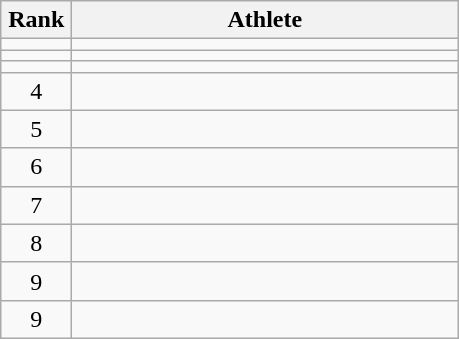<table class="wikitable" style="text-align: center;">
<tr>
<th width=40>Rank</th>
<th width=250>Athlete</th>
</tr>
<tr>
<td></td>
<td align="left"></td>
</tr>
<tr>
<td></td>
<td align="left"></td>
</tr>
<tr>
<td></td>
<td align="left"></td>
</tr>
<tr>
<td>4</td>
<td align="left"></td>
</tr>
<tr>
<td>5</td>
<td align="left"></td>
</tr>
<tr>
<td>6</td>
<td align="left"></td>
</tr>
<tr>
<td>7</td>
<td align="left"></td>
</tr>
<tr>
<td>8</td>
<td align="left"></td>
</tr>
<tr>
<td>9</td>
<td align="left"></td>
</tr>
<tr>
<td>9</td>
<td align="left"></td>
</tr>
</table>
